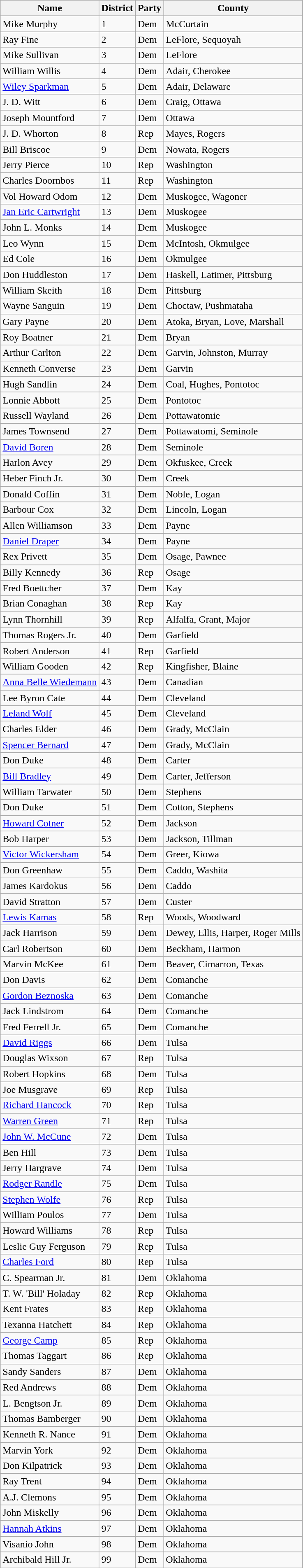<table class="wikitable sortable">
<tr>
<th>Name</th>
<th>District</th>
<th>Party</th>
<th>County</th>
</tr>
<tr>
<td>Mike Murphy</td>
<td>1</td>
<td>Dem</td>
<td>McCurtain</td>
</tr>
<tr>
<td>Ray Fine</td>
<td>2</td>
<td>Dem</td>
<td>LeFlore, Sequoyah</td>
</tr>
<tr>
<td>Mike Sullivan</td>
<td>3</td>
<td>Dem</td>
<td>LeFlore</td>
</tr>
<tr>
<td>William Willis</td>
<td>4</td>
<td>Dem</td>
<td>Adair, Cherokee</td>
</tr>
<tr>
<td><a href='#'>Wiley Sparkman</a></td>
<td>5</td>
<td>Dem</td>
<td>Adair, Delaware</td>
</tr>
<tr>
<td>J. D. Witt</td>
<td>6</td>
<td>Dem</td>
<td>Craig, Ottawa</td>
</tr>
<tr>
<td>Joseph Mountford</td>
<td>7</td>
<td>Dem</td>
<td>Ottawa</td>
</tr>
<tr>
<td>J. D. Whorton</td>
<td>8</td>
<td>Rep</td>
<td>Mayes, Rogers</td>
</tr>
<tr>
<td>Bill Briscoe</td>
<td>9</td>
<td>Dem</td>
<td>Nowata, Rogers</td>
</tr>
<tr>
<td>Jerry Pierce</td>
<td>10</td>
<td>Rep</td>
<td>Washington</td>
</tr>
<tr>
<td>Charles Doornbos</td>
<td>11</td>
<td>Rep</td>
<td>Washington</td>
</tr>
<tr>
<td>Vol Howard Odom</td>
<td>12</td>
<td>Dem</td>
<td>Muskogee, Wagoner</td>
</tr>
<tr>
<td><a href='#'>Jan Eric Cartwright</a></td>
<td>13</td>
<td>Dem</td>
<td>Muskogee</td>
</tr>
<tr>
<td>John L. Monks</td>
<td>14</td>
<td>Dem</td>
<td>Muskogee</td>
</tr>
<tr>
<td>Leo Wynn</td>
<td>15</td>
<td>Dem</td>
<td>McIntosh, Okmulgee</td>
</tr>
<tr>
<td>Ed Cole</td>
<td>16</td>
<td>Dem</td>
<td>Okmulgee</td>
</tr>
<tr>
<td>Don Huddleston</td>
<td>17</td>
<td>Dem</td>
<td>Haskell, Latimer, Pittsburg</td>
</tr>
<tr>
<td>William Skeith</td>
<td>18</td>
<td>Dem</td>
<td>Pittsburg</td>
</tr>
<tr>
<td>Wayne Sanguin</td>
<td>19</td>
<td>Dem</td>
<td>Choctaw, Pushmataha</td>
</tr>
<tr>
<td>Gary Payne</td>
<td>20</td>
<td>Dem</td>
<td>Atoka, Bryan, Love, Marshall</td>
</tr>
<tr>
<td>Roy Boatner</td>
<td>21</td>
<td>Dem</td>
<td>Bryan</td>
</tr>
<tr>
<td>Arthur Carlton</td>
<td>22</td>
<td>Dem</td>
<td>Garvin, Johnston, Murray</td>
</tr>
<tr>
<td>Kenneth Converse</td>
<td>23</td>
<td>Dem</td>
<td>Garvin</td>
</tr>
<tr>
<td>Hugh Sandlin</td>
<td>24</td>
<td>Dem</td>
<td>Coal, Hughes, Pontotoc</td>
</tr>
<tr>
<td>Lonnie Abbott</td>
<td>25</td>
<td>Dem</td>
<td>Pontotoc</td>
</tr>
<tr>
<td>Russell Wayland</td>
<td>26</td>
<td>Dem</td>
<td>Pottawatomie</td>
</tr>
<tr>
<td>James Townsend</td>
<td>27</td>
<td>Dem</td>
<td>Pottawatomi, Seminole</td>
</tr>
<tr>
<td><a href='#'>David Boren</a></td>
<td>28</td>
<td>Dem</td>
<td>Seminole</td>
</tr>
<tr>
<td>Harlon Avey</td>
<td>29</td>
<td>Dem</td>
<td>Okfuskee, Creek</td>
</tr>
<tr>
<td>Heber Finch Jr.</td>
<td>30</td>
<td>Dem</td>
<td>Creek</td>
</tr>
<tr>
<td>Donald Coffin</td>
<td>31</td>
<td>Dem</td>
<td>Noble, Logan</td>
</tr>
<tr>
<td>Barbour Cox</td>
<td>32</td>
<td>Dem</td>
<td>Lincoln, Logan</td>
</tr>
<tr>
<td>Allen Williamson</td>
<td>33</td>
<td>Dem</td>
<td>Payne</td>
</tr>
<tr>
<td><a href='#'>Daniel Draper</a></td>
<td>34</td>
<td>Dem</td>
<td>Payne</td>
</tr>
<tr>
<td>Rex Privett</td>
<td>35</td>
<td>Dem</td>
<td>Osage, Pawnee</td>
</tr>
<tr>
<td>Billy Kennedy</td>
<td>36</td>
<td>Rep</td>
<td>Osage</td>
</tr>
<tr>
<td>Fred Boettcher</td>
<td>37</td>
<td>Dem</td>
<td>Kay</td>
</tr>
<tr>
<td>Brian Conaghan</td>
<td>38</td>
<td>Rep</td>
<td>Kay</td>
</tr>
<tr>
<td>Lynn Thornhill</td>
<td>39</td>
<td>Rep</td>
<td>Alfalfa, Grant, Major</td>
</tr>
<tr>
<td>Thomas Rogers Jr.</td>
<td>40</td>
<td>Dem</td>
<td>Garfield</td>
</tr>
<tr>
<td>Robert Anderson</td>
<td>41</td>
<td>Rep</td>
<td>Garfield</td>
</tr>
<tr>
<td>William Gooden</td>
<td>42</td>
<td>Rep</td>
<td>Kingfisher, Blaine</td>
</tr>
<tr>
<td><a href='#'>Anna Belle Wiedemann</a></td>
<td>43</td>
<td>Dem</td>
<td>Canadian</td>
</tr>
<tr>
<td>Lee Byron Cate</td>
<td>44</td>
<td>Dem</td>
<td>Cleveland</td>
</tr>
<tr>
<td><a href='#'>Leland Wolf</a></td>
<td>45</td>
<td>Dem</td>
<td>Cleveland</td>
</tr>
<tr>
<td>Charles Elder</td>
<td>46</td>
<td>Dem</td>
<td>Grady, McClain</td>
</tr>
<tr>
<td><a href='#'>Spencer Bernard</a></td>
<td>47</td>
<td>Dem</td>
<td>Grady, McClain</td>
</tr>
<tr>
<td>Don Duke</td>
<td>48</td>
<td>Dem</td>
<td>Carter</td>
</tr>
<tr>
<td><a href='#'>Bill Bradley</a></td>
<td>49</td>
<td>Dem</td>
<td>Carter, Jefferson</td>
</tr>
<tr>
<td>William Tarwater</td>
<td>50</td>
<td>Dem</td>
<td>Stephens</td>
</tr>
<tr>
<td>Don Duke</td>
<td>51</td>
<td>Dem</td>
<td>Cotton, Stephens</td>
</tr>
<tr>
<td><a href='#'>Howard Cotner</a></td>
<td>52</td>
<td>Dem</td>
<td>Jackson</td>
</tr>
<tr>
<td>Bob Harper</td>
<td>53</td>
<td>Dem</td>
<td>Jackson, Tillman</td>
</tr>
<tr>
<td><a href='#'>Victor Wickersham</a></td>
<td>54</td>
<td>Dem</td>
<td>Greer, Kiowa</td>
</tr>
<tr>
<td>Don Greenhaw</td>
<td>55</td>
<td>Dem</td>
<td>Caddo, Washita</td>
</tr>
<tr>
<td>James Kardokus</td>
<td>56</td>
<td>Dem</td>
<td>Caddo</td>
</tr>
<tr>
<td>David Stratton</td>
<td>57</td>
<td>Dem</td>
<td>Custer</td>
</tr>
<tr>
<td><a href='#'>Lewis Kamas</a></td>
<td>58</td>
<td>Rep</td>
<td>Woods, Woodward</td>
</tr>
<tr>
<td>Jack Harrison</td>
<td>59</td>
<td>Dem</td>
<td>Dewey, Ellis, Harper, Roger Mills</td>
</tr>
<tr>
<td>Carl Robertson</td>
<td>60</td>
<td>Dem</td>
<td>Beckham, Harmon</td>
</tr>
<tr>
<td>Marvin McKee</td>
<td>61</td>
<td>Dem</td>
<td>Beaver, Cimarron, Texas</td>
</tr>
<tr>
<td>Don Davis</td>
<td>62</td>
<td>Dem</td>
<td>Comanche</td>
</tr>
<tr>
<td><a href='#'>Gordon Beznoska</a></td>
<td>63</td>
<td>Dem</td>
<td>Comanche</td>
</tr>
<tr>
<td>Jack Lindstrom</td>
<td>64</td>
<td>Dem</td>
<td>Comanche</td>
</tr>
<tr>
<td>Fred Ferrell Jr.</td>
<td>65</td>
<td>Dem</td>
<td>Comanche</td>
</tr>
<tr>
<td><a href='#'>David Riggs</a></td>
<td>66</td>
<td>Dem</td>
<td>Tulsa</td>
</tr>
<tr>
<td>Douglas Wixson</td>
<td>67</td>
<td>Rep</td>
<td>Tulsa</td>
</tr>
<tr>
<td>Robert Hopkins</td>
<td>68</td>
<td>Dem</td>
<td>Tulsa</td>
</tr>
<tr>
<td>Joe Musgrave</td>
<td>69</td>
<td>Rep</td>
<td>Tulsa</td>
</tr>
<tr>
<td><a href='#'>Richard Hancock</a></td>
<td>70</td>
<td>Rep</td>
<td>Tulsa</td>
</tr>
<tr>
<td><a href='#'>Warren Green</a></td>
<td>71</td>
<td>Rep</td>
<td>Tulsa</td>
</tr>
<tr>
<td><a href='#'>John W. McCune</a></td>
<td>72</td>
<td>Dem</td>
<td>Tulsa</td>
</tr>
<tr>
<td>Ben Hill</td>
<td>73</td>
<td>Dem</td>
<td>Tulsa</td>
</tr>
<tr>
<td>Jerry Hargrave</td>
<td>74</td>
<td>Dem</td>
<td>Tulsa</td>
</tr>
<tr>
<td><a href='#'>Rodger Randle</a></td>
<td>75</td>
<td>Dem</td>
<td>Tulsa</td>
</tr>
<tr>
<td><a href='#'>Stephen Wolfe</a></td>
<td>76</td>
<td>Rep</td>
<td>Tulsa</td>
</tr>
<tr>
<td>William Poulos</td>
<td>77</td>
<td>Dem</td>
<td>Tulsa</td>
</tr>
<tr>
<td>Howard Williams</td>
<td>78</td>
<td>Rep</td>
<td>Tulsa</td>
</tr>
<tr>
<td>Leslie Guy Ferguson</td>
<td>79</td>
<td>Rep</td>
<td>Tulsa</td>
</tr>
<tr>
<td><a href='#'>Charles Ford</a></td>
<td>80</td>
<td>Rep</td>
<td>Tulsa</td>
</tr>
<tr>
<td>C. Spearman Jr.</td>
<td>81</td>
<td>Dem</td>
<td>Oklahoma</td>
</tr>
<tr>
<td>T. W. 'Bill' Holaday</td>
<td>82</td>
<td>Rep</td>
<td>Oklahoma</td>
</tr>
<tr>
<td>Kent Frates</td>
<td>83</td>
<td>Rep</td>
<td>Oklahoma</td>
</tr>
<tr>
<td>Texanna Hatchett</td>
<td>84</td>
<td>Rep</td>
<td>Oklahoma</td>
</tr>
<tr>
<td><a href='#'>George Camp</a></td>
<td>85</td>
<td>Rep</td>
<td>Oklahoma</td>
</tr>
<tr>
<td>Thomas Taggart</td>
<td>86</td>
<td>Rep</td>
<td>Oklahoma</td>
</tr>
<tr>
<td>Sandy Sanders</td>
<td>87</td>
<td>Dem</td>
<td>Oklahoma</td>
</tr>
<tr>
<td>Red Andrews</td>
<td>88</td>
<td>Dem</td>
<td>Oklahoma</td>
</tr>
<tr>
<td>L. Bengtson Jr.</td>
<td>89</td>
<td>Dem</td>
<td>Oklahoma</td>
</tr>
<tr>
<td>Thomas Bamberger</td>
<td>90</td>
<td>Dem</td>
<td>Oklahoma</td>
</tr>
<tr>
<td>Kenneth R. Nance</td>
<td>91</td>
<td>Dem</td>
<td>Oklahoma</td>
</tr>
<tr>
<td>Marvin York</td>
<td>92</td>
<td>Dem</td>
<td>Oklahoma</td>
</tr>
<tr>
<td>Don Kilpatrick</td>
<td>93</td>
<td>Dem</td>
<td>Oklahoma</td>
</tr>
<tr>
<td>Ray Trent</td>
<td>94</td>
<td>Dem</td>
<td>Oklahoma</td>
</tr>
<tr>
<td>A.J. Clemons</td>
<td>95</td>
<td>Dem</td>
<td>Oklahoma</td>
</tr>
<tr>
<td>John Miskelly</td>
<td>96</td>
<td>Dem</td>
<td>Oklahoma</td>
</tr>
<tr>
<td><a href='#'>Hannah Atkins</a></td>
<td>97</td>
<td>Dem</td>
<td>Oklahoma</td>
</tr>
<tr>
<td>Visanio John</td>
<td>98</td>
<td>Dem</td>
<td>Oklahoma</td>
</tr>
<tr>
<td>Archibald Hill Jr.</td>
<td>99</td>
<td>Dem</td>
<td>Oklahoma</td>
</tr>
</table>
